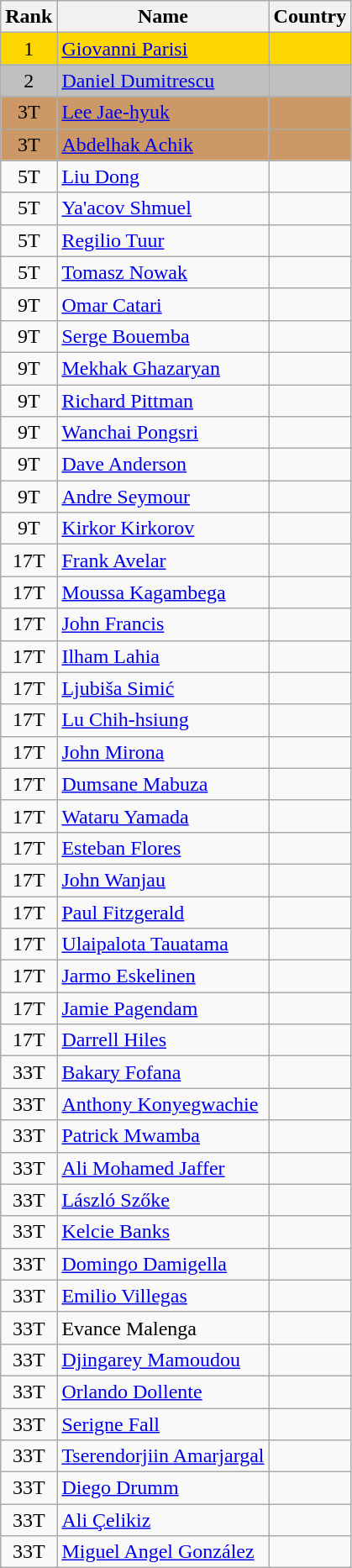<table class="wikitable sortable" style="text-align:center">
<tr>
<th>Rank</th>
<th>Name</th>
<th>Country</th>
</tr>
<tr bgcolor=gold>
<td>1</td>
<td align="left"><a href='#'>Giovanni Parisi</a></td>
<td align="left"></td>
</tr>
<tr bgcolor=silver>
<td>2</td>
<td align="left"><a href='#'>Daniel Dumitrescu</a></td>
<td align="left"></td>
</tr>
<tr bgcolor=#CC9966>
<td>3T</td>
<td align="left"><a href='#'>Lee Jae-hyuk</a></td>
<td align="left"></td>
</tr>
<tr bgcolor=#CC9966>
<td>3T</td>
<td align="left"><a href='#'>Abdelhak Achik</a></td>
<td align="left"></td>
</tr>
<tr>
<td>5T</td>
<td align="left"><a href='#'>Liu Dong</a></td>
<td align="left"></td>
</tr>
<tr>
<td>5T</td>
<td align="left"><a href='#'>Ya'acov Shmuel</a></td>
<td align="left"></td>
</tr>
<tr>
<td>5T</td>
<td align="left"><a href='#'>Regilio Tuur</a></td>
<td align="left"></td>
</tr>
<tr>
<td>5T</td>
<td align="left"><a href='#'>Tomasz Nowak</a></td>
<td align="left"></td>
</tr>
<tr>
<td>9T</td>
<td align="left"><a href='#'>Omar Catari</a></td>
<td align="left"></td>
</tr>
<tr>
<td>9T</td>
<td align="left"><a href='#'>Serge Bouemba</a></td>
<td align="left"></td>
</tr>
<tr>
<td>9T</td>
<td align="left"><a href='#'>Mekhak Ghazaryan</a></td>
<td align="left"></td>
</tr>
<tr>
<td>9T</td>
<td align="left"><a href='#'>Richard Pittman</a></td>
<td align="left"></td>
</tr>
<tr>
<td>9T</td>
<td align="left"><a href='#'>Wanchai Pongsri</a></td>
<td align="left"></td>
</tr>
<tr>
<td>9T</td>
<td align="left"><a href='#'>Dave Anderson</a></td>
<td align="left"></td>
</tr>
<tr>
<td>9T</td>
<td align="left"><a href='#'>Andre Seymour</a></td>
<td align="left"></td>
</tr>
<tr>
<td>9T</td>
<td align="left"><a href='#'>Kirkor Kirkorov</a></td>
<td align="left"></td>
</tr>
<tr>
<td>17T</td>
<td align="left"><a href='#'>Frank Avelar</a></td>
<td align="left"></td>
</tr>
<tr>
<td>17T</td>
<td align="left"><a href='#'>Moussa Kagambega</a></td>
<td align="left"></td>
</tr>
<tr>
<td>17T</td>
<td align="left"><a href='#'>John Francis</a></td>
<td align="left"></td>
</tr>
<tr>
<td>17T</td>
<td align="left"><a href='#'>Ilham Lahia</a></td>
<td align="left"></td>
</tr>
<tr>
<td>17T</td>
<td align="left"><a href='#'>Ljubiša Simić</a></td>
<td align="left"></td>
</tr>
<tr>
<td>17T</td>
<td align="left"><a href='#'>Lu Chih-hsiung</a></td>
<td align="left"></td>
</tr>
<tr>
<td>17T</td>
<td align="left"><a href='#'>John Mirona</a></td>
<td align="left"></td>
</tr>
<tr>
<td>17T</td>
<td align="left"><a href='#'>Dumsane Mabuza</a></td>
<td align="left"></td>
</tr>
<tr>
<td>17T</td>
<td align="left"><a href='#'>Wataru Yamada</a></td>
<td align="left"></td>
</tr>
<tr>
<td>17T</td>
<td align="left"><a href='#'>Esteban Flores</a></td>
<td align="left"></td>
</tr>
<tr>
<td>17T</td>
<td align="left"><a href='#'>John Wanjau</a></td>
<td align="left"></td>
</tr>
<tr>
<td>17T</td>
<td align="left"><a href='#'>Paul Fitzgerald</a></td>
<td align="left"></td>
</tr>
<tr>
<td>17T</td>
<td align="left"><a href='#'>Ulaipalota Tauatama</a></td>
<td align="left"></td>
</tr>
<tr>
<td>17T</td>
<td align="left"><a href='#'>Jarmo Eskelinen</a></td>
<td align="left"></td>
</tr>
<tr>
<td>17T</td>
<td align="left"><a href='#'>Jamie Pagendam</a></td>
<td align="left"></td>
</tr>
<tr>
<td>17T</td>
<td align="left"><a href='#'>Darrell Hiles</a></td>
<td align="left"></td>
</tr>
<tr>
<td>33T</td>
<td align="left"><a href='#'>Bakary Fofana</a></td>
<td align="left"></td>
</tr>
<tr>
<td>33T</td>
<td align="left"><a href='#'>Anthony Konyegwachie</a></td>
<td align="left"></td>
</tr>
<tr>
<td>33T</td>
<td align="left"><a href='#'>Patrick Mwamba</a></td>
<td align="left"></td>
</tr>
<tr>
<td>33T</td>
<td align="left"><a href='#'>Ali Mohamed Jaffer</a></td>
<td align="left"></td>
</tr>
<tr>
<td>33T</td>
<td align="left"><a href='#'>László Szőke</a></td>
<td align="left"></td>
</tr>
<tr>
<td>33T</td>
<td align="left"><a href='#'>Kelcie Banks</a></td>
<td align="left"></td>
</tr>
<tr>
<td>33T</td>
<td align="left"><a href='#'>Domingo Damigella</a></td>
<td align="left"></td>
</tr>
<tr>
<td>33T</td>
<td align="left"><a href='#'>Emilio Villegas</a></td>
<td align="left"></td>
</tr>
<tr>
<td>33T</td>
<td align="left">Evance Malenga</td>
<td align="left"></td>
</tr>
<tr>
<td>33T</td>
<td align="left"><a href='#'>Djingarey Mamoudou</a></td>
<td align="left"></td>
</tr>
<tr>
<td>33T</td>
<td align="left"><a href='#'>Orlando Dollente</a></td>
<td align="left"></td>
</tr>
<tr>
<td>33T</td>
<td align="left"><a href='#'>Serigne Fall</a></td>
<td align="left"></td>
</tr>
<tr>
<td>33T</td>
<td align="left"><a href='#'>Tserendorjiin Amarjargal</a></td>
<td align="left"></td>
</tr>
<tr>
<td>33T</td>
<td align="left"><a href='#'>Diego Drumm</a></td>
<td align="left"></td>
</tr>
<tr>
<td>33T</td>
<td align="left"><a href='#'>Ali Çelikiz</a></td>
<td align="left"></td>
</tr>
<tr>
<td>33T</td>
<td align="left"><a href='#'>Miguel Angel González</a></td>
<td align="left"></td>
</tr>
</table>
